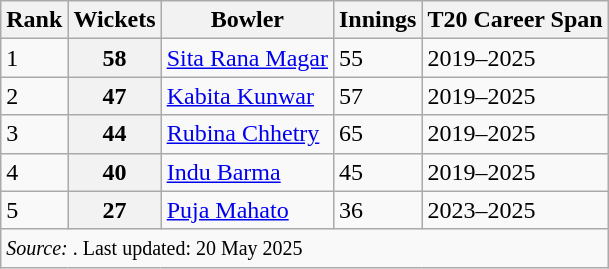<table class="wikitable">
<tr>
<th>Rank</th>
<th>Wickets</th>
<th>Bowler</th>
<th>Innings</th>
<th>T20 Career Span</th>
</tr>
<tr>
<td>1</td>
<th>58</th>
<td><a href='#'>Sita Rana Magar</a></td>
<td>55</td>
<td>2019–2025</td>
</tr>
<tr>
<td>2</td>
<th>47</th>
<td><a href='#'>Kabita Kunwar</a></td>
<td>57</td>
<td>2019–2025</td>
</tr>
<tr>
<td>3</td>
<th>44</th>
<td><a href='#'>Rubina Chhetry</a></td>
<td>65</td>
<td>2019–2025</td>
</tr>
<tr>
<td>4</td>
<th>40</th>
<td><a href='#'>Indu Barma</a></td>
<td>45</td>
<td>2019–2025</td>
</tr>
<tr>
<td>5</td>
<th>27</th>
<td><a href='#'>Puja Mahato</a></td>
<td>36</td>
<td>2023–2025</td>
</tr>
<tr>
<td colspan="5"><small><em>Source: </em>. Last updated: 20 May 2025</small></td>
</tr>
</table>
